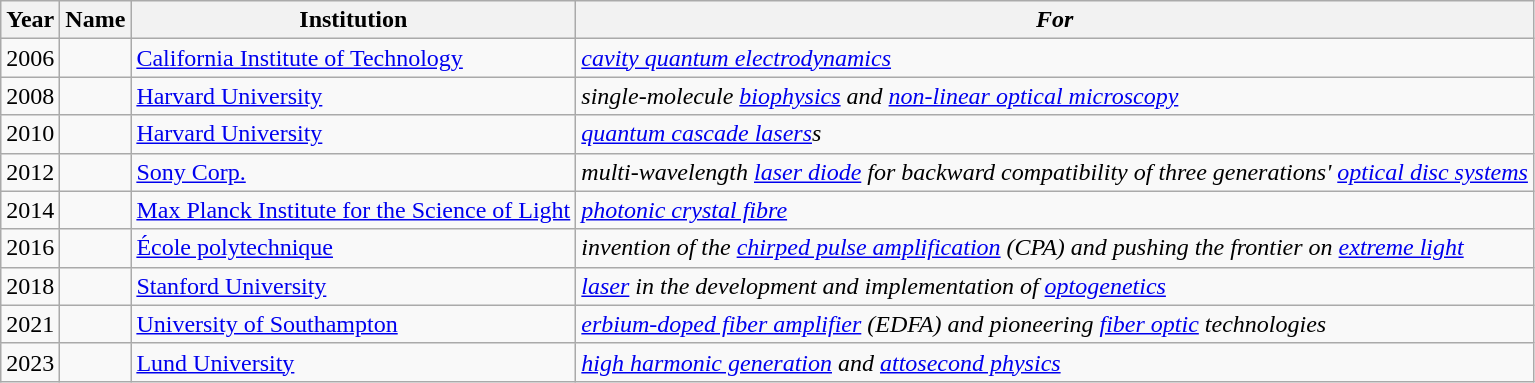<table class="wikitable sortable">
<tr>
<th>Year</th>
<th>Name</th>
<th>Institution</th>
<th scope = col class = unsortable><em>For</em></th>
</tr>
<tr>
<td>2006</td>
<td></td>
<td><a href='#'>California Institute of Technology</a></td>
<td><em><a href='#'>cavity quantum electrodynamics</a></em></td>
</tr>
<tr>
<td>2008</td>
<td></td>
<td><a href='#'>Harvard University</a></td>
<td><em>single-molecule <a href='#'>biophysics</a> and <a href='#'>non-linear optical microscopy</a></em></td>
</tr>
<tr>
<td>2010</td>
<td></td>
<td><a href='#'>Harvard University</a></td>
<td><em><a href='#'>quantum cascade lasers</a>s</em></td>
</tr>
<tr>
<td>2012</td>
<td></td>
<td><a href='#'>Sony Corp.</a></td>
<td><em>multi-wavelength <a href='#'>laser diode</a> for backward compatibility of three generations' <a href='#'>optical disc systems</a></em></td>
</tr>
<tr>
<td>2014</td>
<td></td>
<td><a href='#'>Max Planck Institute for the Science of Light</a></td>
<td><em><a href='#'>photonic crystal fibre</a></em></td>
</tr>
<tr>
<td>2016</td>
<td></td>
<td><a href='#'>École polytechnique</a></td>
<td><em>invention of the <a href='#'>chirped pulse amplification</a> (CPA) and pushing the frontier on <a href='#'>extreme light</a></em></td>
</tr>
<tr>
<td>2018</td>
<td></td>
<td><a href='#'>Stanford University</a></td>
<td><em><a href='#'>laser</a> in the development and implementation of <a href='#'>optogenetics</a></em></td>
</tr>
<tr>
<td>2021</td>
<td></td>
<td><a href='#'>University of Southampton</a></td>
<td><em><a href='#'>erbium-doped fiber amplifier</a> (EDFA) and pioneering <a href='#'>fiber optic</a> technologies</em></td>
</tr>
<tr>
<td>2023</td>
<td></td>
<td><a href='#'>Lund University</a></td>
<td><em><a href='#'>high harmonic generation</a> and <a href='#'>attosecond physics</a></em></td>
</tr>
</table>
